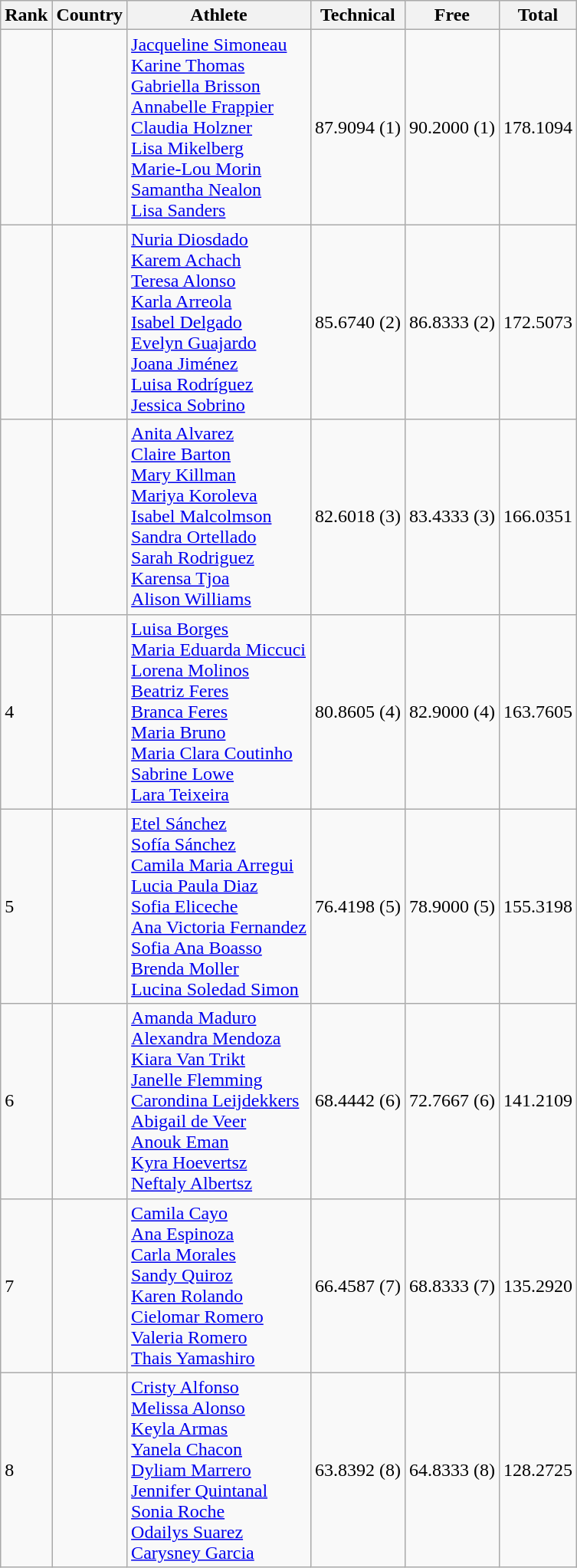<table class="wikitable">
<tr>
<th>Rank</th>
<th>Country</th>
<th>Athlete</th>
<th>Technical</th>
<th>Free</th>
<th>Total</th>
</tr>
<tr>
<td></td>
<td></td>
<td align=left><a href='#'>Jacqueline Simoneau</a><br><a href='#'>Karine Thomas</a><br><a href='#'>Gabriella Brisson</a> <br><a href='#'>Annabelle Frappier</a><br><a href='#'>Claudia Holzner</a> <br> <a href='#'>Lisa Mikelberg</a><br><a href='#'>Marie-Lou Morin</a><br><a href='#'>Samantha Nealon</a><br><a href='#'>Lisa Sanders</a></td>
<td>87.9094 (1)</td>
<td>90.2000 (1)</td>
<td>178.1094</td>
</tr>
<tr>
<td></td>
<td></td>
<td align=left><a href='#'>Nuria Diosdado</a><br><a href='#'>Karem Achach</a><br><a href='#'>Teresa Alonso</a><br><a href='#'>Karla Arreola</a><br><a href='#'>Isabel Delgado</a><br><a href='#'>Evelyn Guajardo</a><br><a href='#'>Joana Jiménez</a><br><a href='#'>Luisa Rodríguez</a><br><a href='#'>Jessica Sobrino</a></td>
<td>85.6740 (2)</td>
<td>86.8333 (2)</td>
<td>172.5073</td>
</tr>
<tr>
<td></td>
<td></td>
<td align=left><a href='#'>Anita Alvarez</a><br><a href='#'>Claire Barton</a><br><a href='#'>Mary Killman</a><br><a href='#'>Mariya Koroleva</a><br><a href='#'>Isabel Malcolmson</a><br><a href='#'>Sandra Ortellado</a><br><a href='#'>Sarah Rodriguez</a><br><a href='#'>Karensa Tjoa</a><br><a href='#'>Alison Williams</a></td>
<td>82.6018 (3)</td>
<td>83.4333 (3)</td>
<td>166.0351</td>
</tr>
<tr>
<td>4</td>
<td></td>
<td align=left><a href='#'>Luisa Borges</a><br><a href='#'>Maria Eduarda Miccuci</a><br><a href='#'>Lorena Molinos</a><br><a href='#'>Beatriz Feres</a><br><a href='#'>Branca Feres</a><br><a href='#'>Maria Bruno</a><br><a href='#'>Maria Clara Coutinho</a><br><a href='#'>Sabrine Lowe</a><br><a href='#'>Lara Teixeira</a></td>
<td>80.8605 (4)</td>
<td>82.9000 (4)</td>
<td>163.7605</td>
</tr>
<tr>
<td>5</td>
<td></td>
<td align=left><a href='#'>Etel Sánchez</a><br><a href='#'>Sofía Sánchez</a><br><a href='#'>Camila Maria Arregui</a><br><a href='#'>Lucia Paula Diaz</a><br><a href='#'>Sofia Eliceche</a><br><a href='#'>Ana Victoria Fernandez</a><br><a href='#'>Sofia Ana Boasso</a><br><a href='#'>Brenda Moller</a><br><a href='#'>Lucina Soledad Simon</a></td>
<td>76.4198 (5)</td>
<td>78.9000 (5)</td>
<td>155.3198</td>
</tr>
<tr>
<td>6</td>
<td></td>
<td align=left><a href='#'>Amanda Maduro</a><br><a href='#'>Alexandra Mendoza</a><br><a href='#'>Kiara Van Trikt</a><br><a href='#'>Janelle Flemming</a><br><a href='#'>Carondina Leijdekkers</a><br><a href='#'>Abigail de Veer</a><br><a href='#'>Anouk Eman</a><br><a href='#'>Kyra Hoevertsz</a><br><a href='#'>Neftaly Albertsz</a></td>
<td>68.4442 (6)</td>
<td>72.7667 (6)</td>
<td>141.2109</td>
</tr>
<tr>
<td>7</td>
<td></td>
<td align=left><a href='#'>Camila Cayo</a><br><a href='#'>Ana Espinoza</a><br><a href='#'>Carla Morales</a> <br><a href='#'>Sandy Quiroz</a><br><a href='#'>Karen Rolando</a> <br> <a href='#'>Cielomar Romero</a><br><a href='#'>Valeria Romero</a><br><a href='#'>Thais Yamashiro</a></td>
<td>66.4587 (7)</td>
<td>68.8333 (7)</td>
<td>135.2920</td>
</tr>
<tr>
<td>8</td>
<td></td>
<td align=left><a href='#'>Cristy Alfonso</a><br><a href='#'>Melissa Alonso</a><br><a href='#'>Keyla Armas</a> <br><a href='#'>Yanela Chacon</a><br><a href='#'>Dyliam Marrero</a> <br> <a href='#'>Jennifer Quintanal</a><br><a href='#'>Sonia Roche</a><br><a href='#'>Odailys Suarez</a><br><a href='#'>Carysney Garcia</a></td>
<td>63.8392 (8)</td>
<td>64.8333 (8)</td>
<td>128.2725</td>
</tr>
</table>
